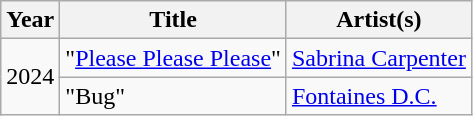<table class="wikitable plainrowheaders sortable">
<tr>
<th scope="col">Year</th>
<th scope="col">Title</th>
<th scope="col">Artist(s)</th>
</tr>
<tr>
<td scope="row" rowspan="2">2024</td>
<td>"<a href='#'>Please Please Please</a>"</td>
<td><a href='#'>Sabrina Carpenter</a></td>
</tr>
<tr>
<td>"Bug"</td>
<td><a href='#'>Fontaines D.C.</a></td>
</tr>
</table>
